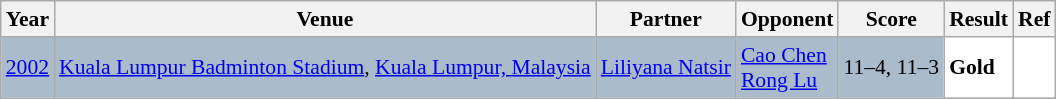<table class="sortable wikitable" style="font-size: 90%">
<tr>
<th>Year</th>
<th>Venue</th>
<th>Partner</th>
<th>Opponent</th>
<th>Score</th>
<th>Result</th>
<th>Ref</th>
</tr>
<tr style="background:#AABBCC">
<td align="center"><a href='#'>2002</a></td>
<td align="left"><a href='#'>Kuala Lumpur Badminton Stadium</a>, <a href='#'>Kuala Lumpur, Malaysia</a></td>
<td align="left"> <a href='#'>Liliyana Natsir</a></td>
<td align="left"> <a href='#'>Cao Chen</a> <br>  <a href='#'>Rong Lu</a></td>
<td align="left">11–4, 11–3</td>
<td style="text-align:left; background:white"> <strong>Gold</strong></td>
<td style="text-align:center; background:white"></td>
</tr>
</table>
